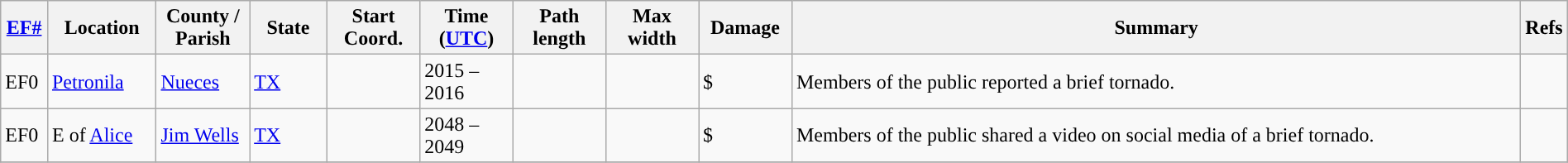<table class="wikitable sortable" style="width:100%;">
<tr>
<th scope="col" width="3%" align="center"><a href='#'>EF#</a></th>
<th scope="col" width="7%" align="center" class="unsortable">Location</th>
<th scope="col" width="6%" align="center" class="unsortable">County / Parish</th>
<th scope="col" width="5%" align="center">State</th>
<th scope="col" width="6%" align="center">Start Coord.</th>
<th scope="col" width="6%" align="center">Time (<a href='#'>UTC</a>)</th>
<th scope="col" width="6%" align="center">Path length</th>
<th scope="col" width="6%" align="center">Max width</th>
<th scope="col" width="6%" align="center">Damage</th>
<th scope="col" width="48%" class="unsortable" align="center">Summary</th>
<th scope="col" width="48%" class="unsortable" align="center">Refs</th>
</tr>
<tr>
<td>EF0</td>
<td><a href='#'>Petronila</a></td>
<td><a href='#'>Nueces</a></td>
<td><a href='#'>TX</a></td>
<td></td>
<td>2015 – 2016</td>
<td></td>
<td></td>
<td>$</td>
<td>Members of the public reported a brief tornado.</td>
<td></td>
</tr>
<tr>
<td>EF0</td>
<td>E of <a href='#'>Alice</a></td>
<td><a href='#'>Jim Wells</a></td>
<td><a href='#'>TX</a></td>
<td></td>
<td>2048 – 2049</td>
<td></td>
<td></td>
<td>$</td>
<td>Members of the public shared a video on social media of a brief tornado.</td>
<td></td>
</tr>
<tr>
</tr>
</table>
